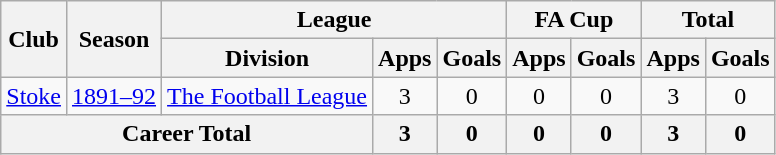<table class="wikitable" style="text-align: center;">
<tr>
<th rowspan="2">Club</th>
<th rowspan="2">Season</th>
<th colspan="3">League</th>
<th colspan="2">FA Cup</th>
<th colspan="2">Total</th>
</tr>
<tr>
<th>Division</th>
<th>Apps</th>
<th>Goals</th>
<th>Apps</th>
<th>Goals</th>
<th>Apps</th>
<th>Goals</th>
</tr>
<tr>
<td><a href='#'>Stoke</a></td>
<td><a href='#'>1891–92</a></td>
<td><a href='#'>The Football League</a></td>
<td>3</td>
<td>0</td>
<td>0</td>
<td>0</td>
<td>3</td>
<td>0</td>
</tr>
<tr>
<th colspan=3>Career Total</th>
<th>3</th>
<th>0</th>
<th>0</th>
<th>0</th>
<th>3</th>
<th>0</th>
</tr>
</table>
